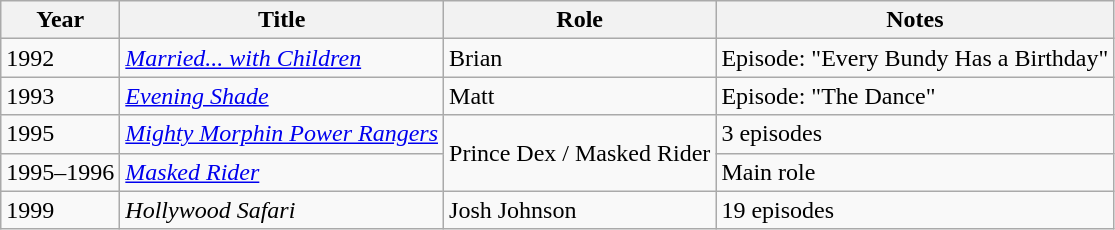<table class="wikitable sortable">
<tr>
<th>Year</th>
<th>Title</th>
<th>Role</th>
<th>Notes</th>
</tr>
<tr>
<td>1992</td>
<td><em><a href='#'>Married... with Children</a></em></td>
<td>Brian</td>
<td>Episode: "Every Bundy Has a Birthday"</td>
</tr>
<tr>
<td>1993</td>
<td><em><a href='#'>Evening Shade</a></em></td>
<td>Matt</td>
<td>Episode: "The Dance"</td>
</tr>
<tr>
<td>1995</td>
<td><em><a href='#'>Mighty Morphin Power Rangers</a></em></td>
<td rowspan="2">Prince Dex / Masked Rider</td>
<td>3 episodes</td>
</tr>
<tr>
<td>1995–1996</td>
<td><a href='#'><em>Masked Rider</em></a></td>
<td>Main role</td>
</tr>
<tr>
<td>1999</td>
<td><em>Hollywood Safari</em></td>
<td>Josh Johnson</td>
<td>19 episodes</td>
</tr>
</table>
